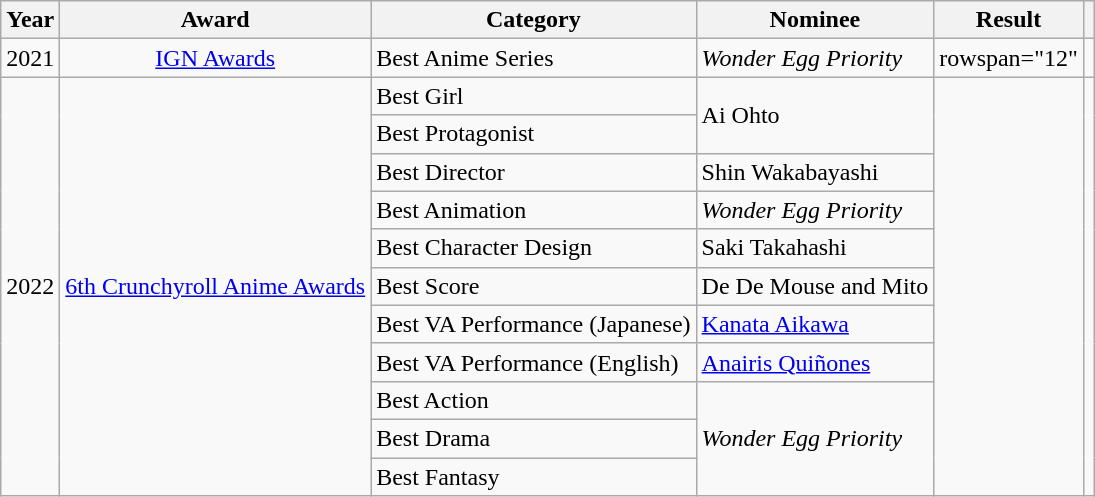<table class="wikitable sortable">
<tr>
<th scope="col">Year</th>
<th scope="col">Award</th>
<th scope="col">Category</th>
<th scope="col">Nominee</th>
<th scope="col">Result</th>
<th scope="col" class="unsortable"></th>
</tr>
<tr>
<td align="center">2021</td>
<td align="center"><a href='#'>IGN Awards</a></td>
<td>Best Anime Series</td>
<td><em>Wonder Egg Priority</em></td>
<td>rowspan="12" </td>
<td style="text-align:center"></td>
</tr>
<tr>
<td rowspan="11" align="center">2022</td>
<td rowspan="11" align="center"><a href='#'>6th Crunchyroll Anime Awards</a></td>
<td>Best Girl</td>
<td rowspan="2">Ai Ohto</td>
<td rowspan="11" style="text-align:center;"></td>
</tr>
<tr>
<td>Best Protagonist</td>
</tr>
<tr>
<td>Best Director</td>
<td>Shin Wakabayashi</td>
</tr>
<tr>
<td>Best Animation</td>
<td><em>Wonder Egg Priority</em></td>
</tr>
<tr>
<td>Best Character Design</td>
<td>Saki Takahashi</td>
</tr>
<tr>
<td>Best Score</td>
<td>De De Mouse and Mito</td>
</tr>
<tr>
<td>Best VA Performance (Japanese)</td>
<td><a href='#'>Kanata Aikawa</a> </td>
</tr>
<tr>
<td>Best VA Performance (English)</td>
<td><a href='#'>Anairis Quiñones</a> </td>
</tr>
<tr>
<td>Best Action</td>
<td rowspan="3"><em>Wonder Egg Priority</em></td>
</tr>
<tr>
<td>Best Drama</td>
</tr>
<tr>
<td>Best Fantasy</td>
</tr>
</table>
